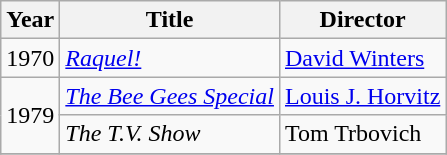<table class="wikitable">
<tr>
<th>Year</th>
<th>Title</th>
<th>Director</th>
</tr>
<tr>
<td>1970</td>
<td><em><a href='#'>Raquel!</a></em></td>
<td><a href='#'>David Winters</a></td>
</tr>
<tr>
<td rowspan=2>1979</td>
<td><em><a href='#'>The Bee Gees Special</a></em></td>
<td><a href='#'>Louis J. Horvitz</a></td>
</tr>
<tr>
<td><em>The T.V. Show</em></td>
<td>Tom Trbovich</td>
</tr>
<tr>
</tr>
</table>
